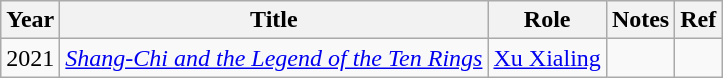<table class="wikitable plainrowheaders">
<tr>
<th>Year</th>
<th>Title</th>
<th>Role</th>
<th>Notes</th>
<th>Ref</th>
</tr>
<tr>
<td>2021</td>
<td><em><a href='#'>Shang-Chi and the Legend of the Ten Rings</a></em></td>
<td><a href='#'>Xu Xialing</a></td>
<td></td>
<td></td>
</tr>
</table>
